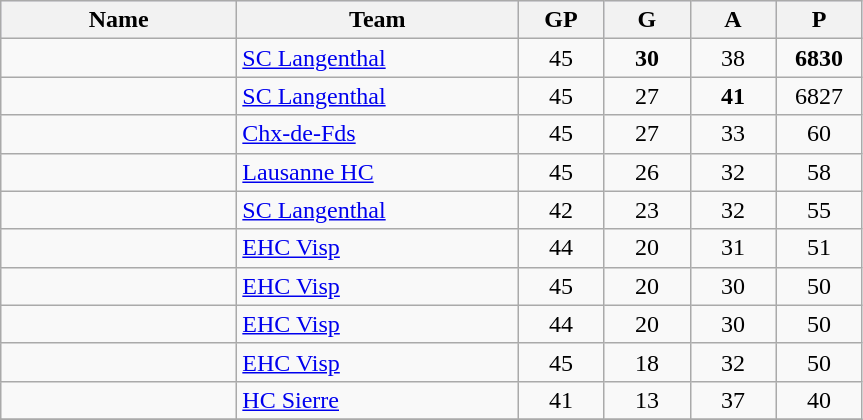<table class="wikitable sortable" style="text-align: center;">
<tr bgcolor="#DDDDFF">
<th width=150px>Name</th>
<th width=180px class="unsortable">Team</th>
<th width=50px  class="unsortable">GP</th>
<th width=50px>G</th>
<th width=50px>A</th>
<th width=50px>P</th>
</tr>
<tr>
<td style="text-align: left;"> </td>
<td style="text-align: left;"><a href='#'>SC Langenthal</a></td>
<td>45</td>
<td><strong>30</strong></td>
<td>38</td>
<td><strong>68<span>30</span></strong></td>
</tr>
<tr>
<td style="text-align: left;"> </td>
<td style="text-align: left;"><a href='#'>SC Langenthal</a></td>
<td>45</td>
<td>27</td>
<td><strong>41</strong></td>
<td>68<span>27</span></td>
</tr>
<tr>
<td style="text-align: left;"> </td>
<td style="text-align: left;"><a href='#'>Chx-de-Fds</a></td>
<td>45</td>
<td>27</td>
<td>33</td>
<td>60</td>
</tr>
<tr>
<td style="text-align: left;"> </td>
<td style="text-align: left;"><a href='#'>Lausanne HC</a></td>
<td>45</td>
<td>26</td>
<td>32</td>
<td>58</td>
</tr>
<tr>
<td style="text-align: left;"> </td>
<td style="text-align: left;"><a href='#'>SC Langenthal</a></td>
<td>42</td>
<td>23</td>
<td>32</td>
<td>55</td>
</tr>
<tr>
<td style="text-align: left;"> </td>
<td style="text-align: left;"><a href='#'>EHC Visp</a></td>
<td>44</td>
<td>20</td>
<td>31</td>
<td>51</td>
</tr>
<tr>
<td style="text-align: left;"> </td>
<td style="text-align: left;"><a href='#'>EHC Visp</a></td>
<td>45</td>
<td>20</td>
<td>30</td>
<td>50</td>
</tr>
<tr>
<td style="text-align: left;"> </td>
<td style="text-align: left;"><a href='#'>EHC Visp</a></td>
<td>44</td>
<td>20</td>
<td>30</td>
<td>50</td>
</tr>
<tr>
<td style="text-align: left;"> </td>
<td style="text-align: left;"><a href='#'>EHC Visp</a></td>
<td>45</td>
<td>18</td>
<td>32</td>
<td>50</td>
</tr>
<tr>
<td style="text-align: left;"> </td>
<td style="text-align: left;"><a href='#'>HC Sierre</a></td>
<td>41</td>
<td>13</td>
<td>37</td>
<td>40</td>
</tr>
<tr>
</tr>
</table>
